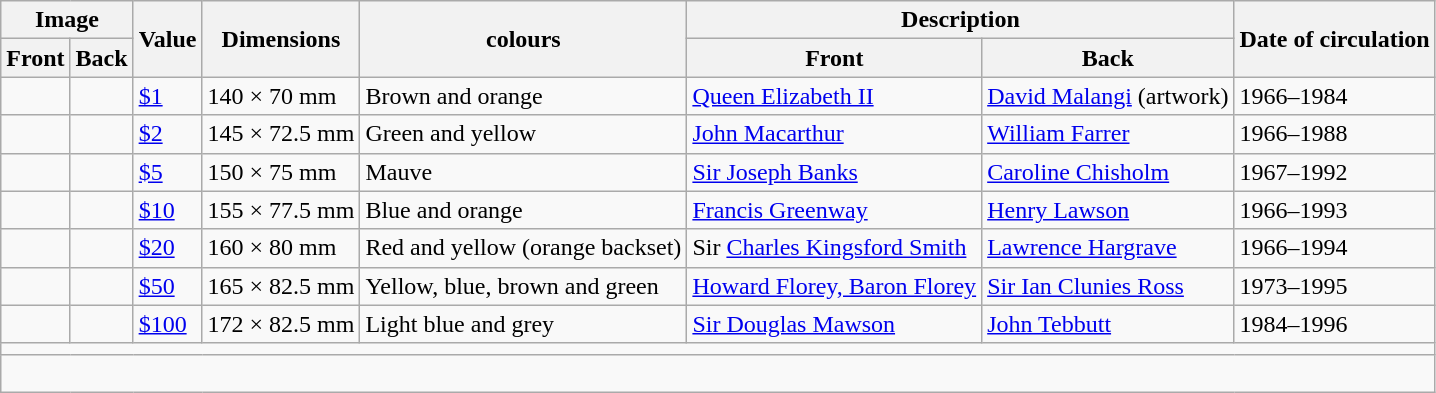<table class="wikitable">
<tr>
<th colspan="2">Image</th>
<th rowspan="2">Value</th>
<th rowspan="2">Dimensions</th>
<th rowspan="2">colours</th>
<th colspan="2">Description</th>
<th rowspan="2">Date of circulation</th>
</tr>
<tr>
<th>Front</th>
<th>Back</th>
<th>Front</th>
<th>Back</th>
</tr>
<tr>
<td></td>
<td></td>
<td><a href='#'>$1</a></td>
<td>140 × 70 mm</td>
<td>Brown and orange</td>
<td><a href='#'>Queen Elizabeth II</a></td>
<td><a href='#'>David Malangi</a> (artwork)</td>
<td>1966–1984</td>
</tr>
<tr>
<td></td>
<td></td>
<td><a href='#'>$2</a></td>
<td>145 × 72.5 mm</td>
<td>Green and yellow</td>
<td><a href='#'>John Macarthur</a></td>
<td><a href='#'>William Farrer</a></td>
<td>1966–1988</td>
</tr>
<tr>
<td></td>
<td></td>
<td><a href='#'>$5</a></td>
<td>150 × 75 mm</td>
<td>Mauve</td>
<td><a href='#'>Sir Joseph Banks</a></td>
<td><a href='#'>Caroline Chisholm</a></td>
<td>1967–1992</td>
</tr>
<tr>
<td></td>
<td></td>
<td><a href='#'>$10</a></td>
<td>155 × 77.5 mm</td>
<td>Blue and orange</td>
<td><a href='#'>Francis Greenway</a></td>
<td><a href='#'>Henry Lawson</a></td>
<td>1966–1993</td>
</tr>
<tr>
<td></td>
<td></td>
<td><a href='#'>$20</a></td>
<td>160 × 80 mm</td>
<td>Red and yellow (orange backset)</td>
<td>Sir <a href='#'>Charles Kingsford Smith</a></td>
<td><a href='#'>Lawrence Hargrave</a></td>
<td>1966–1994</td>
</tr>
<tr>
<td></td>
<td></td>
<td><a href='#'>$50</a></td>
<td>165 × 82.5 mm</td>
<td>Yellow, blue, brown and green</td>
<td><a href='#'>Howard Florey, Baron Florey</a></td>
<td><a href='#'>Sir Ian Clunies Ross</a></td>
<td>1973–1995</td>
</tr>
<tr>
<td></td>
<td></td>
<td><a href='#'>$100</a></td>
<td>172 × 82.5 mm</td>
<td>Light blue and grey</td>
<td><a href='#'>Sir Douglas Mawson</a></td>
<td><a href='#'>John Tebbutt</a></td>
<td>1984–1996</td>
</tr>
<tr>
<td colspan="8"></td>
</tr>
<tr>
<td colspan="12"><br></td>
</tr>
</table>
